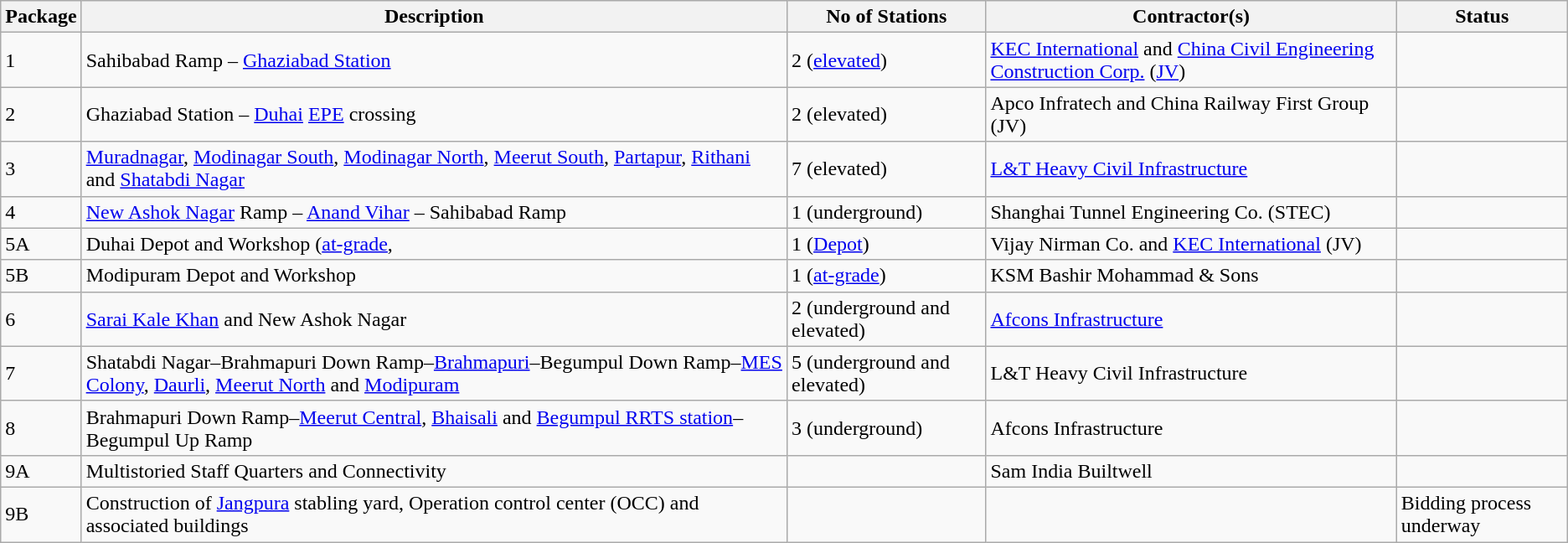<table class="wikitable sortable">
<tr>
<th>Package</th>
<th>Description</th>
<th>No of Stations</th>
<th>Contractor(s)</th>
<th>Status</th>
</tr>
<tr>
<td>1</td>
<td>Sahibabad Ramp – <a href='#'>Ghaziabad Station</a></td>
<td>2 (<a href='#'>elevated</a>)</td>
<td><a href='#'>KEC International</a> and <a href='#'>China Civil Engineering Construction Corp.</a> (<a href='#'>JV</a>)</td>
<td></td>
</tr>
<tr>
<td>2</td>
<td>Ghaziabad Station – <a href='#'>Duhai</a> <a href='#'>EPE</a> crossing</td>
<td>2 (elevated)</td>
<td>Apco Infratech and China Railway First Group (JV)</td>
<td></td>
</tr>
<tr>
<td>3</td>
<td><a href='#'>Muradnagar</a>, <a href='#'>Modinagar South</a>, <a href='#'>Modinagar North</a>, <a href='#'>Meerut South</a>, <a href='#'>Partapur</a>, <a href='#'>Rithani</a> and <a href='#'>Shatabdi Nagar</a></td>
<td>7 (elevated)</td>
<td><a href='#'>L&T Heavy Civil Infrastructure</a></td>
<td></td>
</tr>
<tr>
<td>4</td>
<td><a href='#'>New Ashok Nagar</a> Ramp – <a href='#'>Anand Vihar</a> – Sahibabad Ramp</td>
<td>1 (underground)</td>
<td>Shanghai Tunnel Engineering Co. (STEC)</td>
<td></td>
</tr>
<tr>
<td>5A</td>
<td>Duhai Depot and Workshop (<a href='#'>at-grade</a>,</td>
<td>1 (<a href='#'>Depot</a>)</td>
<td>Vijay Nirman Co. and <a href='#'>KEC International</a> (JV)</td>
<td></td>
</tr>
<tr>
<td>5B</td>
<td>Modipuram Depot and Workshop</td>
<td>1 (<a href='#'>at-grade</a>)</td>
<td>KSM Bashir Mohammad & Sons</td>
<td></td>
</tr>
<tr>
<td>6</td>
<td><a href='#'>Sarai Kale Khan</a> and New Ashok Nagar</td>
<td>2 (underground and elevated)</td>
<td><a href='#'>Afcons Infrastructure</a></td>
<td></td>
</tr>
<tr>
<td>7</td>
<td>Shatabdi Nagar–Brahmapuri Down Ramp–<a href='#'>Brahmapuri</a>–Begumpul Down Ramp–<a href='#'>MES Colony</a>, <a href='#'>Daurli</a>, <a href='#'>Meerut North</a> and <a href='#'>Modipuram</a></td>
<td>5 (underground and elevated)</td>
<td>L&T Heavy Civil Infrastructure</td>
<td></td>
</tr>
<tr>
<td>8</td>
<td>Brahmapuri Down Ramp–<a href='#'>Meerut Central</a>, <a href='#'>Bhaisali</a> and <a href='#'>Begumpul RRTS station</a>–Begumpul Up Ramp</td>
<td>3 (underground)</td>
<td>Afcons Infrastructure</td>
<td></td>
</tr>
<tr>
<td>9A</td>
<td>Multistoried Staff Quarters and Connectivity</td>
<td></td>
<td>Sam India Builtwell</td>
<td></td>
</tr>
<tr>
<td>9B</td>
<td>Construction of <a href='#'>Jangpura</a> stabling yard, Operation control center (OCC) and associated buildings</td>
<td></td>
<td></td>
<td>Bidding process underway</td>
</tr>
</table>
